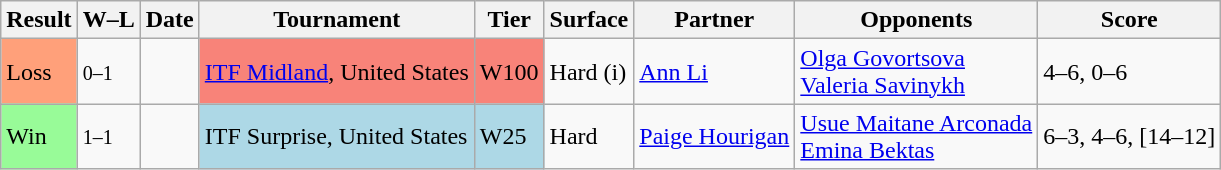<table class="sortable wikitable">
<tr>
<th>Result</th>
<th class="unsortable">W–L</th>
<th>Date</th>
<th>Tournament</th>
<th>Tier</th>
<th>Surface</th>
<th>Partner</th>
<th>Opponents</th>
<th class="unsortable">Score</th>
</tr>
<tr>
<td style="background:#ffa07a;">Loss</td>
<td><small>0–1</small></td>
<td><a href='#'></a></td>
<td style="background:#f88379;"><a href='#'>ITF Midland</a>, United States</td>
<td style="background:#f88379;">W100</td>
<td>Hard (i)</td>
<td> <a href='#'>Ann Li</a></td>
<td> <a href='#'>Olga Govortsova</a> <br>  <a href='#'>Valeria Savinykh</a></td>
<td>4–6, 0–6</td>
</tr>
<tr>
<td bgcolor=#98fb98>Win</td>
<td><small>1–1</small></td>
<td></td>
<td style="background:lightblue;">ITF Surprise, United States</td>
<td style="background:lightblue;">W25</td>
<td>Hard</td>
<td> <a href='#'>Paige Hourigan</a></td>
<td> <a href='#'>Usue Maitane Arconada</a> <br>  <a href='#'>Emina Bektas</a></td>
<td>6–3, 4–6, [14–12]</td>
</tr>
</table>
